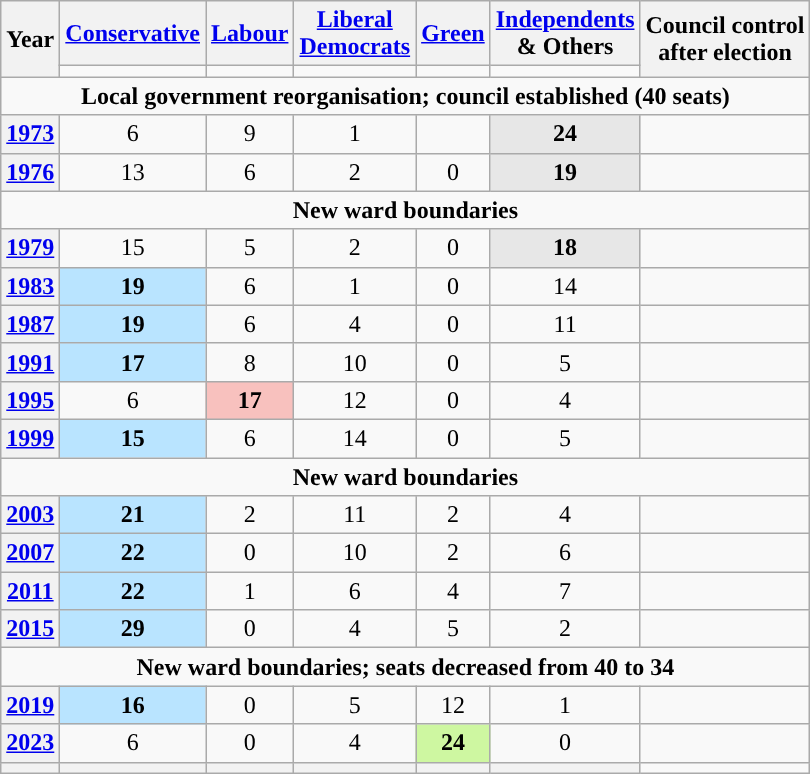<table class="wikitable plainrowheaders" style="text-align:center">
<tr>
<th scope="col" rowspan="2">Year</th>
<th scope="col"><a href='#'>Conservative</a></th>
<th scope="col"><a href='#'>Labour</a></th>
<th scope="col" style="width:1px"><a href='#'>Liberal Democrats</a></th>
<th scope="col"><a href='#'>Green</a></th>
<th scope="col"><a href='#'>Independents</a><br>& Others</th>
<th scope="col" rowspan="2" colspan="2">Council control<br>after election</th>
</tr>
<tr>
<td style="background:"></td>
<td style="background:"></td>
<td style="background:"></td>
<td style="background:"></td>
<td style="background:"></td>
</tr>
<tr>
<td colspan="9"><strong>Local government reorganisation; council established (40 seats)</strong></td>
</tr>
<tr>
<th scope="row"><a href='#'>1973</a></th>
<td>6</td>
<td>9</td>
<td>1</td>
<td></td>
<td style="background:#E7E7E7;"><strong>24</strong></td>
<td></td>
</tr>
<tr>
<th scope="row"><a href='#'>1976</a></th>
<td>13</td>
<td>6</td>
<td>2</td>
<td>0</td>
<td style="background:#E7E7E7;"><strong>19</strong></td>
<td></td>
</tr>
<tr>
<td colspan="9"><strong>New ward boundaries</strong></td>
</tr>
<tr>
<th scope="row"><a href='#'>1979</a></th>
<td>15</td>
<td>5</td>
<td>2</td>
<td>0</td>
<td style="background:#E7E7E7;"><strong>18</strong></td>
<td></td>
</tr>
<tr>
<th scope="row"><a href='#'>1983</a></th>
<td style="background:#B9E4FF;"><strong>19</strong></td>
<td>6</td>
<td>1</td>
<td>0</td>
<td>14</td>
<td></td>
</tr>
<tr>
<th scope="row"><a href='#'>1987</a></th>
<td style="background:#B9E4FF;"><strong>19</strong></td>
<td>6</td>
<td>4</td>
<td>0</td>
<td>11</td>
<td></td>
</tr>
<tr>
<th scope="row"><a href='#'>1991</a></th>
<td style="background:#B9E4FF;"><strong>17</strong></td>
<td>8</td>
<td>10</td>
<td>0</td>
<td>5</td>
<td></td>
</tr>
<tr>
<th scope="row"><a href='#'>1995</a></th>
<td>6</td>
<td style="background:#F8C1BE;"><strong>17</strong></td>
<td>12</td>
<td>0</td>
<td>4</td>
<td></td>
</tr>
<tr>
<th scope="row"><a href='#'>1999</a></th>
<td style="background:#B9E4FF;"><strong>15</strong></td>
<td>6</td>
<td>14</td>
<td>0</td>
<td>5</td>
<td></td>
</tr>
<tr>
<td colspan="9"><strong>New ward boundaries</strong></td>
</tr>
<tr>
<th scope="row"><a href='#'>2003</a></th>
<td style="background:#B9E4FF;"><strong>21</strong></td>
<td>2</td>
<td>11</td>
<td>2</td>
<td>4</td>
<td></td>
</tr>
<tr>
<th scope="row"><a href='#'>2007</a></th>
<td style="background:#B9E4FF;"><strong>22</strong></td>
<td>0</td>
<td>10</td>
<td>2</td>
<td>6</td>
<td></td>
</tr>
<tr>
<th scope="row"><a href='#'>2011</a></th>
<td style="background:#B9E4FF;"><strong>22</strong></td>
<td>1</td>
<td>6</td>
<td>4</td>
<td>7</td>
<td></td>
</tr>
<tr>
<th scope="row"><a href='#'>2015</a></th>
<td style="background:#B9E4FF;"><strong>29</strong></td>
<td>0</td>
<td>4</td>
<td>5</td>
<td>2</td>
<td></td>
</tr>
<tr>
<td colspan="9"><strong>New ward boundaries; seats decreased from 40 to 34</strong></td>
</tr>
<tr>
<th scope="row"><a href='#'>2019</a></th>
<td style="background:#B9E4FF;"><strong>16</strong></td>
<td>0</td>
<td>5</td>
<td>12</td>
<td>1</td>
<td></td>
</tr>
<tr>
<th scope="row"><a href='#'>2023</a></th>
<td>6</td>
<td>0</td>
<td>4</td>
<td style="background:#CEF7A1"><strong>24</strong></td>
<td>0</td>
<td></td>
</tr>
<tr>
<th></th>
<th style="background-color: "></th>
<th style="background-color: "></th>
<th style="background-color: "></th>
<th style="background-color: "></th>
<th style="background-color: "></th>
</tr>
</table>
